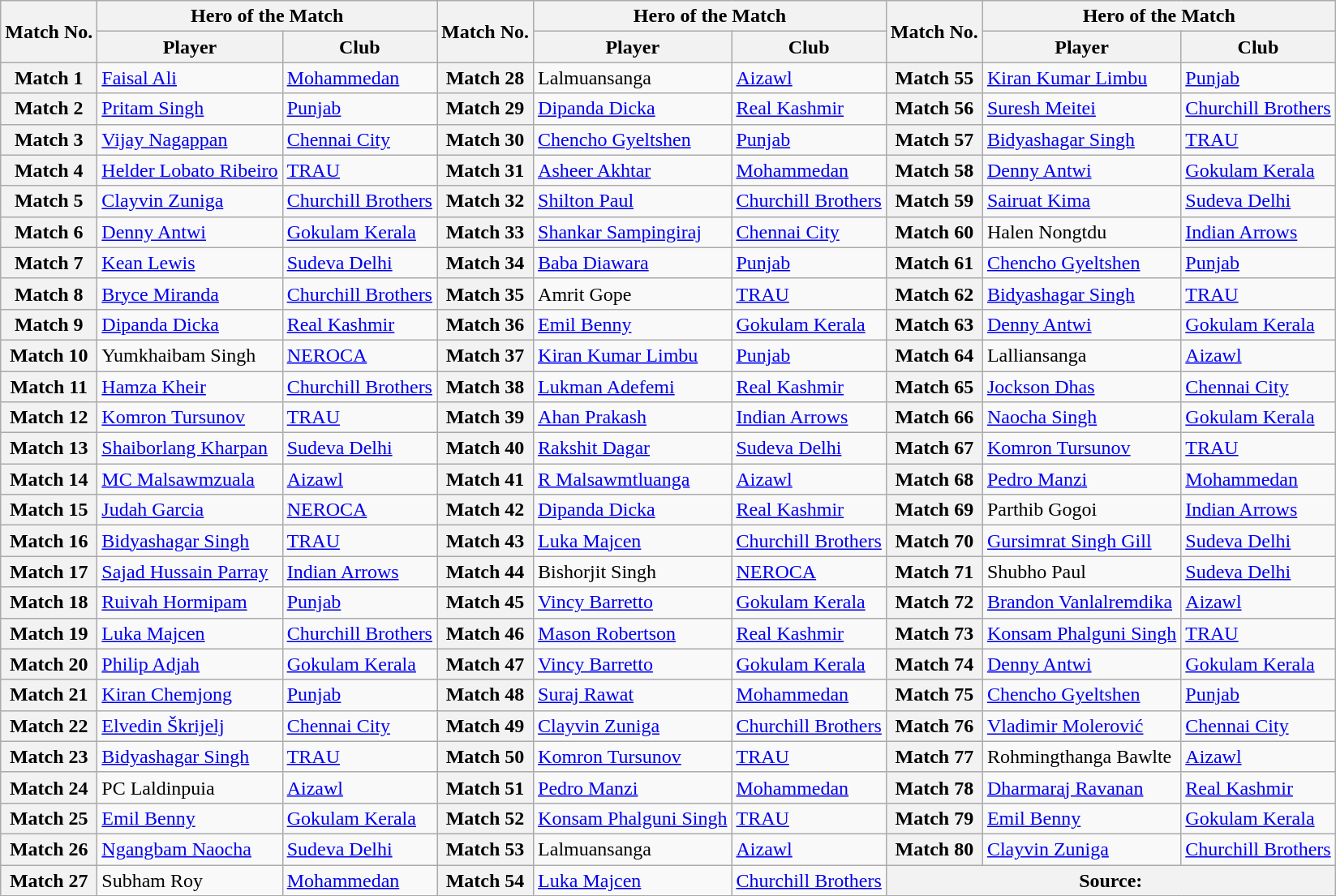<table class="wikitable">
<tr>
<th rowspan="2">Match No.</th>
<th colspan="2">Hero of the Match</th>
<th rowspan="2">Match No.</th>
<th colspan="2">Hero of the Match</th>
<th rowspan="2">Match No.</th>
<th colspan="2">Hero of the Match</th>
</tr>
<tr>
<th>Player</th>
<th>Club</th>
<th>Player</th>
<th>Club</th>
<th>Player</th>
<th>Club</th>
</tr>
<tr>
<th>Match 1</th>
<td> <a href='#'>Faisal Ali</a></td>
<td><a href='#'>Mohammedan</a></td>
<th>Match 28</th>
<td> Lalmuansanga</td>
<td><a href='#'>Aizawl</a></td>
<th>Match 55</th>
<td> <a href='#'>Kiran Kumar Limbu</a></td>
<td><a href='#'>Punjab</a></td>
</tr>
<tr>
<th>Match 2</th>
<td> <a href='#'>Pritam Singh</a></td>
<td><a href='#'>Punjab</a></td>
<th>Match 29</th>
<td> <a href='#'>Dipanda Dicka</a></td>
<td><a href='#'>Real Kashmir</a></td>
<th>Match 56</th>
<td> <a href='#'>Suresh Meitei</a></td>
<td><a href='#'>Churchill Brothers</a></td>
</tr>
<tr>
<th>Match 3</th>
<td> <a href='#'>Vijay Nagappan</a></td>
<td><a href='#'>Chennai City</a></td>
<th>Match 30</th>
<td> <a href='#'>Chencho Gyeltshen</a></td>
<td><a href='#'>Punjab</a></td>
<th>Match 57</th>
<td> <a href='#'>Bidyashagar Singh</a></td>
<td><a href='#'>TRAU</a></td>
</tr>
<tr>
<th>Match 4</th>
<td> <a href='#'>Helder Lobato Ribeiro</a></td>
<td><a href='#'>TRAU</a></td>
<th>Match 31</th>
<td> <a href='#'>Asheer Akhtar</a></td>
<td><a href='#'>Mohammedan</a></td>
<th>Match 58</th>
<td> <a href='#'>Denny Antwi</a></td>
<td><a href='#'>Gokulam Kerala</a></td>
</tr>
<tr>
<th>Match 5</th>
<td> <a href='#'>Clayvin Zuniga</a></td>
<td><a href='#'>Churchill Brothers</a></td>
<th>Match 32</th>
<td> <a href='#'>Shilton Paul</a></td>
<td><a href='#'>Churchill Brothers</a></td>
<th>Match 59</th>
<td> <a href='#'>Sairuat Kima</a></td>
<td><a href='#'>Sudeva Delhi</a></td>
</tr>
<tr>
<th>Match 6</th>
<td> <a href='#'>Denny Antwi</a></td>
<td><a href='#'>Gokulam Kerala</a></td>
<th>Match 33</th>
<td> <a href='#'>Shankar Sampingiraj</a></td>
<td><a href='#'>Chennai City</a></td>
<th>Match 60</th>
<td> Halen Nongtdu</td>
<td><a href='#'>Indian Arrows</a></td>
</tr>
<tr>
<th>Match 7</th>
<td> <a href='#'>Kean Lewis</a></td>
<td><a href='#'>Sudeva Delhi</a></td>
<th>Match 34</th>
<td> <a href='#'>Baba Diawara</a></td>
<td><a href='#'>Punjab</a></td>
<th>Match 61</th>
<td> <a href='#'>Chencho Gyeltshen</a></td>
<td><a href='#'>Punjab</a></td>
</tr>
<tr>
<th>Match 8</th>
<td> <a href='#'>Bryce Miranda</a></td>
<td><a href='#'>Churchill Brothers</a></td>
<th>Match 35</th>
<td> Amrit Gope</td>
<td><a href='#'>TRAU</a></td>
<th>Match 62</th>
<td> <a href='#'>Bidyashagar Singh</a></td>
<td><a href='#'>TRAU</a></td>
</tr>
<tr>
<th>Match 9</th>
<td> <a href='#'>Dipanda Dicka</a></td>
<td><a href='#'>Real Kashmir</a></td>
<th>Match 36</th>
<td> <a href='#'>Emil Benny</a></td>
<td><a href='#'>Gokulam Kerala</a></td>
<th>Match 63</th>
<td> <a href='#'>Denny Antwi</a></td>
<td><a href='#'>Gokulam Kerala</a></td>
</tr>
<tr>
<th>Match 10</th>
<td> Yumkhaibam Singh</td>
<td><a href='#'>NEROCA</a></td>
<th>Match 37</th>
<td> <a href='#'>Kiran Kumar Limbu</a></td>
<td><a href='#'>Punjab</a></td>
<th>Match 64</th>
<td> Lalliansanga</td>
<td><a href='#'>Aizawl</a></td>
</tr>
<tr>
<th>Match 11</th>
<td> <a href='#'>Hamza Kheir</a></td>
<td><a href='#'>Churchill Brothers</a></td>
<th>Match 38</th>
<td><a href='#'>Lukman Adefemi</a></td>
<td><a href='#'>Real Kashmir</a></td>
<th>Match 65</th>
<td> <a href='#'>Jockson Dhas</a></td>
<td><a href='#'>Chennai City</a></td>
</tr>
<tr>
<th>Match 12</th>
<td> <a href='#'>Komron Tursunov</a></td>
<td><a href='#'>TRAU</a></td>
<th>Match 39</th>
<td> <a href='#'>Ahan Prakash</a></td>
<td><a href='#'>Indian Arrows</a></td>
<th>Match 66</th>
<td> <a href='#'>Naocha Singh</a></td>
<td><a href='#'>Gokulam Kerala</a></td>
</tr>
<tr>
<th>Match 13</th>
<td> <a href='#'>Shaiborlang Kharpan</a></td>
<td><a href='#'>Sudeva Delhi</a></td>
<th>Match 40</th>
<td> <a href='#'>Rakshit Dagar</a></td>
<td><a href='#'>Sudeva Delhi</a></td>
<th>Match 67</th>
<td> <a href='#'>Komron Tursunov</a></td>
<td><a href='#'>TRAU</a></td>
</tr>
<tr>
<th>Match 14</th>
<td> <a href='#'>MC Malsawmzuala</a></td>
<td><a href='#'>Aizawl</a></td>
<th>Match 41</th>
<td> <a href='#'>R Malsawmtluanga</a></td>
<td><a href='#'>Aizawl</a></td>
<th>Match 68</th>
<td> <a href='#'>Pedro Manzi</a></td>
<td><a href='#'>Mohammedan</a></td>
</tr>
<tr>
<th>Match 15</th>
<td> <a href='#'>Judah Garcia</a></td>
<td><a href='#'>NEROCA</a></td>
<th>Match 42</th>
<td> <a href='#'>Dipanda Dicka</a></td>
<td><a href='#'>Real Kashmir</a></td>
<th>Match 69</th>
<td> Parthib Gogoi</td>
<td><a href='#'>Indian Arrows</a></td>
</tr>
<tr>
<th>Match 16</th>
<td> <a href='#'>Bidyashagar Singh</a></td>
<td><a href='#'>TRAU</a></td>
<th>Match 43</th>
<td> <a href='#'>Luka Majcen</a></td>
<td><a href='#'>Churchill Brothers</a></td>
<th>Match 70</th>
<td> <a href='#'>Gursimrat Singh Gill</a></td>
<td><a href='#'>Sudeva Delhi</a></td>
</tr>
<tr>
<th>Match 17</th>
<td> <a href='#'>Sajad Hussain Parray</a></td>
<td><a href='#'>Indian Arrows</a></td>
<th>Match 44</th>
<td> Bishorjit Singh</td>
<td><a href='#'>NEROCA</a></td>
<th>Match 71</th>
<td> Shubho Paul</td>
<td><a href='#'>Sudeva Delhi</a></td>
</tr>
<tr>
<th>Match 18</th>
<td> <a href='#'>Ruivah Hormipam</a></td>
<td><a href='#'>Punjab</a></td>
<th>Match 45</th>
<td> <a href='#'>Vincy Barretto</a></td>
<td><a href='#'>Gokulam Kerala</a></td>
<th>Match 72</th>
<td> <a href='#'>Brandon Vanlalremdika</a></td>
<td><a href='#'>Aizawl</a></td>
</tr>
<tr>
<th>Match 19</th>
<td> <a href='#'>Luka Majcen</a></td>
<td><a href='#'>Churchill Brothers</a></td>
<th>Match 46</th>
<td> <a href='#'>Mason Robertson</a></td>
<td><a href='#'>Real Kashmir</a></td>
<th>Match 73</th>
<td> <a href='#'>Konsam Phalguni Singh</a></td>
<td><a href='#'>TRAU</a></td>
</tr>
<tr>
<th>Match 20</th>
<td> <a href='#'>Philip Adjah</a></td>
<td><a href='#'>Gokulam Kerala</a></td>
<th>Match 47</th>
<td> <a href='#'>Vincy Barretto</a></td>
<td><a href='#'>Gokulam Kerala</a></td>
<th>Match 74</th>
<td> <a href='#'>Denny Antwi</a></td>
<td><a href='#'>Gokulam Kerala</a></td>
</tr>
<tr>
<th>Match 21</th>
<td> <a href='#'>Kiran Chemjong</a></td>
<td><a href='#'>Punjab</a></td>
<th>Match 48</th>
<td> <a href='#'>Suraj Rawat</a></td>
<td><a href='#'>Mohammedan</a></td>
<th>Match 75</th>
<td> <a href='#'>Chencho Gyeltshen</a></td>
<td><a href='#'>Punjab</a></td>
</tr>
<tr>
<th>Match 22</th>
<td> <a href='#'>Elvedin Škrijelj</a></td>
<td><a href='#'>Chennai City</a></td>
<th>Match 49</th>
<td> <a href='#'>Clayvin Zuniga</a></td>
<td><a href='#'>Churchill Brothers</a></td>
<th>Match 76</th>
<td> <a href='#'>Vladimir Molerović</a></td>
<td><a href='#'>Chennai City</a></td>
</tr>
<tr>
<th>Match 23</th>
<td> <a href='#'>Bidyashagar Singh</a></td>
<td><a href='#'>TRAU</a></td>
<th>Match 50</th>
<td> <a href='#'>Komron Tursunov</a></td>
<td><a href='#'>TRAU</a></td>
<th>Match 77</th>
<td> Rohmingthanga Bawlte</td>
<td><a href='#'>Aizawl</a></td>
</tr>
<tr>
<th>Match 24</th>
<td> PC Laldinpuia</td>
<td><a href='#'>Aizawl</a></td>
<th>Match 51</th>
<td> <a href='#'>Pedro Manzi</a></td>
<td><a href='#'>Mohammedan</a></td>
<th>Match 78</th>
<td> <a href='#'>Dharmaraj Ravanan</a></td>
<td><a href='#'>Real Kashmir</a></td>
</tr>
<tr>
<th>Match 25</th>
<td> <a href='#'>Emil Benny</a></td>
<td><a href='#'>Gokulam Kerala</a></td>
<th>Match 52</th>
<td> <a href='#'>Konsam Phalguni Singh</a></td>
<td><a href='#'>TRAU</a></td>
<th>Match 79</th>
<td> <a href='#'>Emil Benny</a></td>
<td><a href='#'>Gokulam Kerala</a></td>
</tr>
<tr>
<th>Match 26</th>
<td> <a href='#'>Ngangbam Naocha</a></td>
<td><a href='#'>Sudeva Delhi</a></td>
<th>Match 53</th>
<td> Lalmuansanga</td>
<td><a href='#'>Aizawl</a></td>
<th>Match 80</th>
<td> <a href='#'>Clayvin Zuniga</a></td>
<td><a href='#'>Churchill Brothers</a></td>
</tr>
<tr>
<th>Match 27</th>
<td> Subham Roy</td>
<td><a href='#'>Mohammedan</a></td>
<th>Match 54</th>
<td> <a href='#'>Luka Majcen</a></td>
<td><a href='#'>Churchill Brothers</a></td>
<th colspan="3" align="right">Source: </th>
</tr>
</table>
